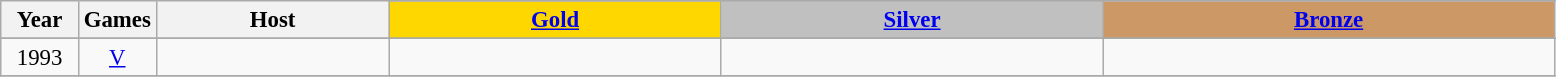<table class="wikitable" style="text-align: center; font-size:95%;">
<tr>
<th rowspan="2" style="width:5%;">Year</th>
<th rowspan="2" style="width:5%;">Games</th>
<th rowspan="2" style="width:15%;">Host</th>
</tr>
<tr>
<th style="background-color: gold"><a href='#'>Gold</a></th>
<th style="background-color: silver"><a href='#'>Silver</a></th>
<th style="background-color: #CC9966"><a href='#'>Bronze</a></th>
</tr>
<tr>
</tr>
<tr>
<td>1993</td>
<td align=center><a href='#'>V</a></td>
<td align= "left"></td>
<td align= "left"></td>
<td align= "left"></td>
<td align= "left"></td>
</tr>
<tr>
</tr>
</table>
